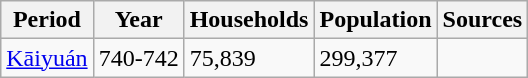<table class="wikitable">
<tr>
<th>Period</th>
<th>Year</th>
<th>Households</th>
<th>Population</th>
<th>Sources</th>
</tr>
<tr>
<td><a href='#'>Kāiyuán</a></td>
<td>740-742</td>
<td>75,839</td>
<td>299,377</td>
<td></td>
</tr>
</table>
